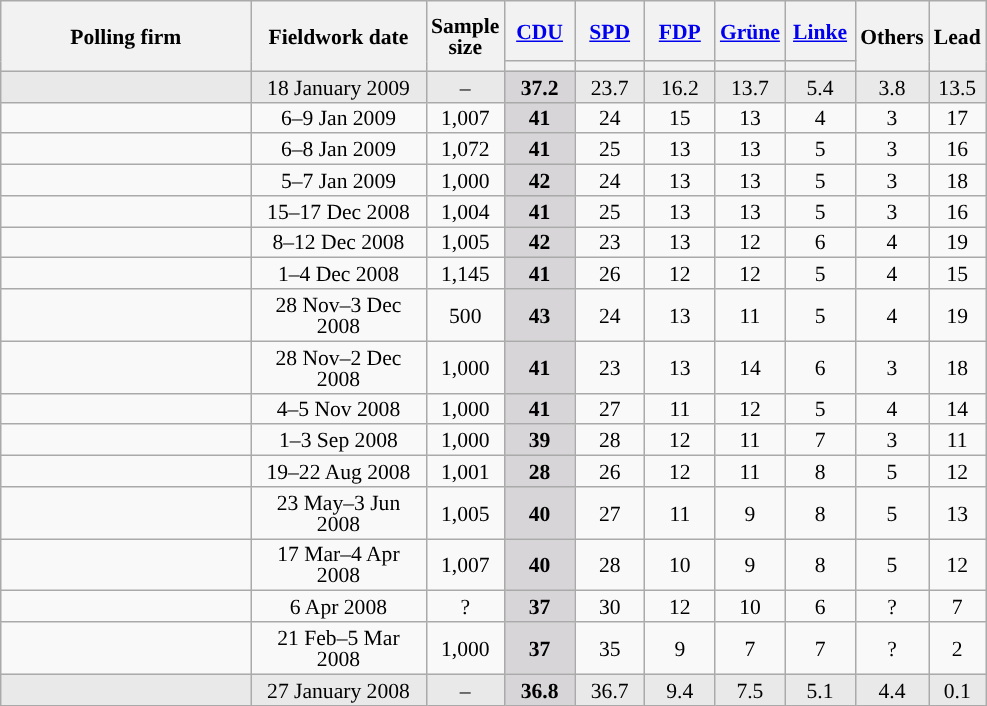<table class="wikitable sortable" style="text-align:center;font-size:90%;line-height:14px;">
<tr style="height:40px;">
<th style="width:160px;" rowspan="2">Polling firm</th>
<th style="width:110px;" rowspan="2">Fieldwork date</th>
<th style="width:35px;" rowspan="2">Sample<br>size</th>
<th class="unsortable" style="width:40px;"><a href='#'>CDU</a></th>
<th class="unsortable" style="width:40px;"><a href='#'>SPD</a></th>
<th class="unsortable" style="width:40px;"><a href='#'>FDP</a></th>
<th class="unsortable" style="width:40px;"><a href='#'>Grüne</a></th>
<th class="unsortable" style="width:40px;"><a href='#'>Linke</a></th>
<th class="unsortable" style="width:40px;" rowspan="2">Others</th>
<th style="width:30px;" rowspan="2">Lead</th>
</tr>
<tr>
<th style="background:"></th>
<th style="background:"></th>
<th style="background:"></th>
<th style="background:"></th>
<th style="background:"></th>
</tr>
<tr style="background:#E9E9E9;">
<td></td>
<td data-sort-value="2009-01-18">18 January 2009</td>
<td>–</td>
<td style="background:#D7D5D7;"><strong>37.2</strong></td>
<td>23.7</td>
<td>16.2</td>
<td>13.7</td>
<td>5.4</td>
<td>3.8</td>
<td style="background:">13.5</td>
</tr>
<tr>
<td></td>
<td data-sort-value="2009-01-14">6–9 Jan 2009</td>
<td>1,007</td>
<td style="background:#D7D5D7;"><strong>41</strong></td>
<td>24</td>
<td>15</td>
<td>13</td>
<td>4</td>
<td>3</td>
<td style="background:">17</td>
</tr>
<tr>
<td></td>
<td data-sort-value="2009-01-10">6–8 Jan 2009</td>
<td>1,072</td>
<td style="background:#D7D5D7;"><strong>41</strong></td>
<td>25</td>
<td>13</td>
<td>13</td>
<td>5</td>
<td>3</td>
<td style="background:">16</td>
</tr>
<tr>
<td></td>
<td data-sort-value="2009-01-08">5–7 Jan 2009</td>
<td>1,000</td>
<td style="background:#D7D5D7;"><strong>42</strong></td>
<td>24</td>
<td>13</td>
<td>13</td>
<td>5</td>
<td>3</td>
<td style="background:">18</td>
</tr>
<tr>
<td></td>
<td data-sort-value="2008-12-19">15–17 Dec 2008</td>
<td>1,004</td>
<td style="background:#D7D5D7;"><strong>41</strong></td>
<td>25</td>
<td>13</td>
<td>13</td>
<td>5</td>
<td>3</td>
<td style="background:">16</td>
</tr>
<tr>
<td></td>
<td data-sort-value="2008-12-16">8–12 Dec 2008</td>
<td>1,005</td>
<td style="background:#D7D5D7;"><strong>42</strong></td>
<td>23</td>
<td>13</td>
<td>12</td>
<td>6</td>
<td>4</td>
<td style="background:">19</td>
</tr>
<tr>
<td></td>
<td data-sort-value="2008-12-05">1–4 Dec 2008</td>
<td>1,145</td>
<td style="background:#D7D5D7;"><strong>41</strong></td>
<td>26</td>
<td>12</td>
<td>12</td>
<td>5</td>
<td>4</td>
<td style="background:">15</td>
</tr>
<tr>
<td></td>
<td data-sort-value="2008-12-18">28 Nov–3 Dec 2008</td>
<td>500</td>
<td style="background:#D7D5D7;"><strong>43</strong></td>
<td>24</td>
<td>13</td>
<td>11</td>
<td>5</td>
<td>4</td>
<td style="background:">19</td>
</tr>
<tr>
<td></td>
<td data-sort-value="2008-12-04">28 Nov–2 Dec 2008</td>
<td>1,000</td>
<td style="background:#D7D5D7;"><strong>41</strong></td>
<td>23</td>
<td>13</td>
<td>14</td>
<td>6</td>
<td>3</td>
<td style="background:">18</td>
</tr>
<tr>
<td></td>
<td data-sort-value="2008-11-06">4–5 Nov 2008</td>
<td>1,000</td>
<td style="background:#D7D5D7;"><strong>41</strong></td>
<td>27</td>
<td>11</td>
<td>12</td>
<td>5</td>
<td>4</td>
<td style="background:">14</td>
</tr>
<tr>
<td></td>
<td data-sort-value="2008-09-04">1–3 Sep 2008</td>
<td>1,000</td>
<td style="background:#D7D5D7;"><strong>39</strong></td>
<td>28</td>
<td>12</td>
<td>11</td>
<td>7</td>
<td>3</td>
<td style="background:">11</td>
</tr>
<tr>
<td></td>
<td data-sort-value="2008-08-27">19–22 Aug 2008</td>
<td>1,001</td>
<td style="background:#D7D5D7;"><strong>28</strong></td>
<td>26</td>
<td>12</td>
<td>11</td>
<td>8</td>
<td>5</td>
<td style="background:">12</td>
</tr>
<tr>
<td></td>
<td data-sort-value="2008-06-05">23 May–3 Jun 2008</td>
<td>1,005</td>
<td style="background:#D7D5D7;"><strong>40</strong></td>
<td>27</td>
<td>11</td>
<td>9</td>
<td>8</td>
<td>5</td>
<td style="background:">13</td>
</tr>
<tr>
<td></td>
<td data-sort-value="2008-04-09">17 Mar–4 Apr 2008</td>
<td>1,007</td>
<td style="background:#D7D5D7;"><strong>40</strong></td>
<td>28</td>
<td>10</td>
<td>9</td>
<td>8</td>
<td>5</td>
<td style="background:">12</td>
</tr>
<tr>
<td></td>
<td data-sort-value="2008-04-06">6 Apr 2008</td>
<td>?</td>
<td style="background:#D7D5D7;"><strong>37</strong></td>
<td>30</td>
<td>12</td>
<td>10</td>
<td>6</td>
<td>?</td>
<td style="background:">7</td>
</tr>
<tr>
<td></td>
<td data-sort-value="2008-03-03">21 Feb–5 Mar 2008</td>
<td>1,000</td>
<td style="background:#D7D5D7;"><strong>37</strong></td>
<td>35</td>
<td>9</td>
<td>7</td>
<td>7</td>
<td>?</td>
<td style="background:">2</td>
</tr>
<tr style="background:#E9E9E9;">
<td></td>
<td data-sort-value="2008-01-27">27 January 2008</td>
<td>–</td>
<td style="background:#D7D5D7;"><strong>36.8</strong></td>
<td>36.7</td>
<td>9.4</td>
<td>7.5</td>
<td>5.1</td>
<td>4.4</td>
<td style="background:">0.1</td>
</tr>
</table>
